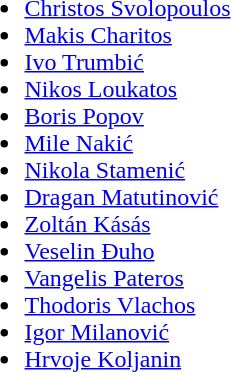<table>
<tr style="vertical-align: top;">
<td><br><ul><li> <a href='#'>Christos Svolopoulos</a></li><li> <a href='#'>Makis Charitos</a></li><li> <a href='#'>Ivo Trumbić</a></li><li> <a href='#'>Nikos Loukatos</a></li><li> <a href='#'>Boris Popov</a></li><li> <a href='#'>Mile Nakić</a></li><li> <a href='#'>Nikola Stamenić</a></li><li> <a href='#'>Dragan Matutinović</a></li><li> <a href='#'>Zoltán Kásás</a></li><li> <a href='#'>Veselin Đuho</a></li><li> <a href='#'>Vangelis Pateros</a></li><li> <a href='#'>Thodoris Vlachos</a></li><li> <a href='#'>Igor Milanović</a></li><li> <a href='#'>Hrvoje Koljanin</a></li></ul></td>
</tr>
</table>
